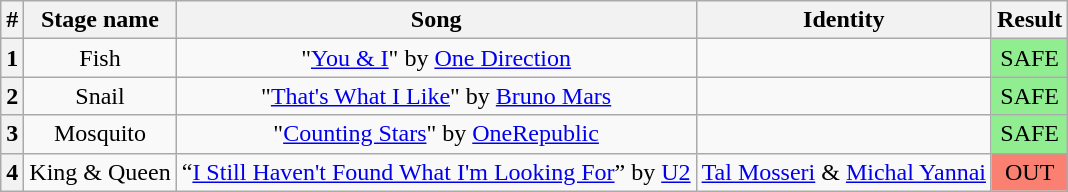<table class="wikitable plainrowheaders" style="text-align: center;">
<tr>
<th>#</th>
<th>Stage name</th>
<th>Song</th>
<th>Identity</th>
<th>Result</th>
</tr>
<tr>
<th>1</th>
<td>Fish</td>
<td>"<a href='#'>You & I</a>" by <a href='#'>One Direction</a></td>
<td></td>
<td bgcolor="lightgreen">SAFE</td>
</tr>
<tr>
<th>2</th>
<td>Snail</td>
<td>"<a href='#'>That's What I Like</a>" by <a href='#'>Bruno Mars</a></td>
<td></td>
<td bgcolor="lightgreen">SAFE</td>
</tr>
<tr>
<th>3</th>
<td>Mosquito</td>
<td>"<a href='#'>Counting Stars</a>" by <a href='#'>OneRepublic</a></td>
<td></td>
<td bgcolor="lightgreen">SAFE</td>
</tr>
<tr>
<th>4</th>
<td>King & Queen</td>
<td>“<a href='#'>I Still Haven't Found What I'm Looking For</a>” by <a href='#'>U2</a></td>
<td><a href='#'>Tal Mosseri</a> & <a href='#'>Michal Yannai</a></td>
<td bgcolor="salmon">OUT</td>
</tr>
</table>
